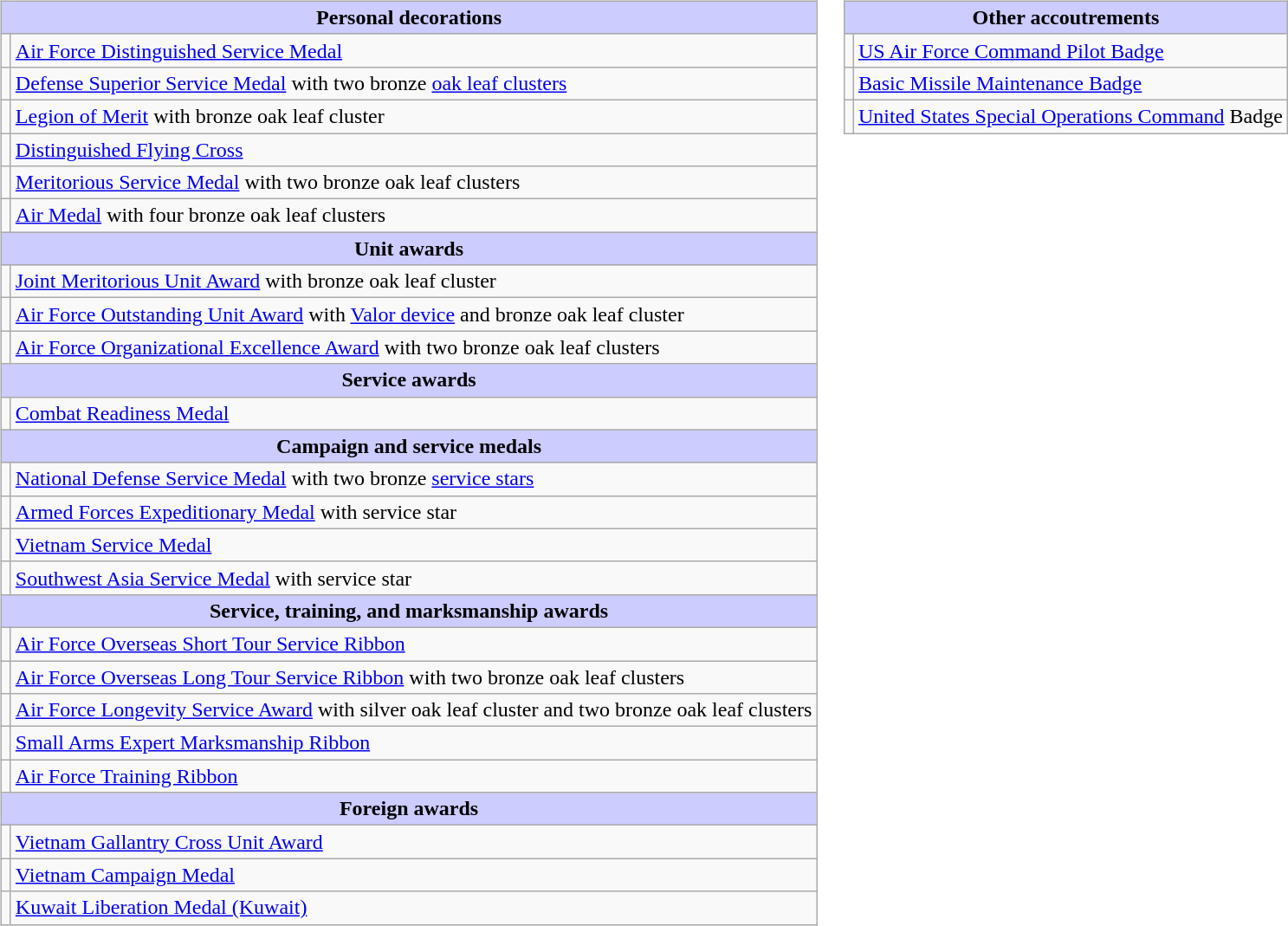<table style="width=100%;">
<tr>
<td valign="top"><br><table class="wikitable">
<tr style="background:#ccf; text-align:center;">
<td colspan=2><strong>Personal decorations</strong></td>
</tr>
<tr>
<td></td>
<td><a href='#'>Air Force Distinguished Service Medal</a></td>
</tr>
<tr>
<td></td>
<td><a href='#'>Defense Superior Service Medal</a> with two bronze <a href='#'>oak leaf clusters</a></td>
</tr>
<tr>
<td></td>
<td><a href='#'>Legion of Merit</a> with bronze oak leaf cluster</td>
</tr>
<tr>
<td></td>
<td><a href='#'>Distinguished Flying Cross</a></td>
</tr>
<tr>
<td></td>
<td><a href='#'>Meritorious Service Medal</a> with two bronze oak leaf clusters</td>
</tr>
<tr>
<td></td>
<td><a href='#'>Air Medal</a> with four bronze oak leaf clusters</td>
</tr>
<tr style="background:#ccf; text-align:center;">
<td colspan=2><strong>Unit awards</strong></td>
</tr>
<tr>
<td></td>
<td><a href='#'>Joint Meritorious Unit Award</a> with bronze oak leaf cluster</td>
</tr>
<tr>
<td></td>
<td><a href='#'>Air Force Outstanding Unit Award</a> with <a href='#'>Valor device</a> and bronze oak leaf cluster</td>
</tr>
<tr>
<td></td>
<td><a href='#'>Air Force Organizational Excellence Award</a> with two bronze oak leaf clusters</td>
</tr>
<tr style="background:#ccf; text-align:center;">
<td colspan=2><strong>Service awards</strong></td>
</tr>
<tr>
<td></td>
<td><a href='#'>Combat Readiness Medal</a></td>
</tr>
<tr style="background:#ccf; text-align:center;">
<td colspan=2><strong>Campaign and service medals</strong></td>
</tr>
<tr>
<td></td>
<td><a href='#'>National Defense Service Medal</a> with two bronze <a href='#'>service stars</a></td>
</tr>
<tr>
<td></td>
<td><a href='#'>Armed Forces Expeditionary Medal</a> with service star</td>
</tr>
<tr>
<td></td>
<td><a href='#'>Vietnam Service Medal</a></td>
</tr>
<tr>
<td></td>
<td><a href='#'>Southwest Asia Service Medal</a> with service star</td>
</tr>
<tr style="background:#ccf; text-align:center;">
<td colspan=2><strong>Service, training, and marksmanship awards</strong></td>
</tr>
<tr>
<td></td>
<td><a href='#'>Air Force Overseas Short Tour Service Ribbon</a></td>
</tr>
<tr>
<td></td>
<td><a href='#'>Air Force Overseas Long Tour Service Ribbon</a> with two bronze oak leaf clusters</td>
</tr>
<tr>
<td></td>
<td><a href='#'>Air Force Longevity Service Award</a> with silver oak leaf cluster and two bronze oak leaf clusters</td>
</tr>
<tr>
<td></td>
<td><a href='#'>Small Arms Expert Marksmanship Ribbon</a></td>
</tr>
<tr>
<td></td>
<td><a href='#'>Air Force Training Ribbon</a></td>
</tr>
<tr style="background:#ccf; text-align:center;">
<td colspan=2><strong>Foreign awards</strong></td>
</tr>
<tr>
<td></td>
<td><a href='#'>Vietnam Gallantry Cross Unit Award</a></td>
</tr>
<tr>
<td></td>
<td><a href='#'>Vietnam Campaign Medal</a></td>
</tr>
<tr>
<td></td>
<td><a href='#'>Kuwait Liberation Medal (Kuwait)</a></td>
</tr>
</table>
</td>
<td valign="top"><br><table class="wikitable">
<tr style="background:#ccf; text-align:center;">
<td colspan=2><strong>Other accoutrements</strong></td>
</tr>
<tr>
<td></td>
<td><a href='#'>US Air Force Command Pilot Badge</a></td>
</tr>
<tr>
<td></td>
<td><a href='#'>Basic Missile Maintenance Badge</a></td>
</tr>
<tr>
<td></td>
<td><a href='#'>United States Special Operations Command</a> Badge</td>
</tr>
</table>
</td>
</tr>
</table>
